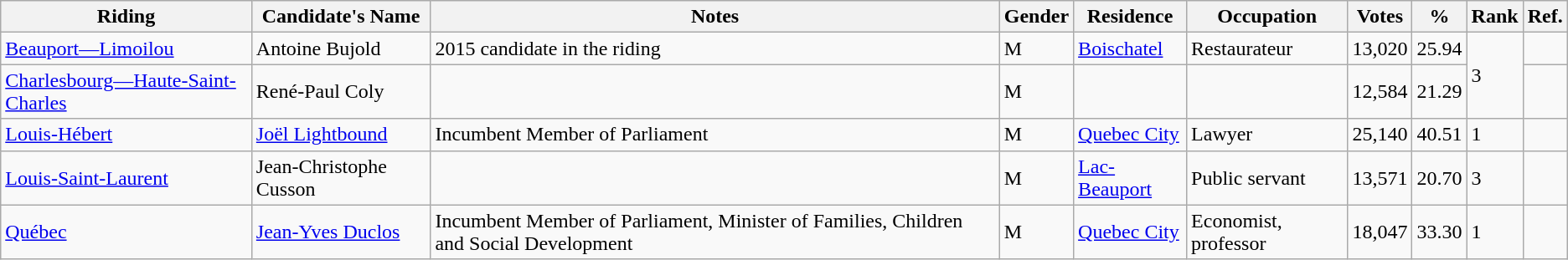<table class="wikitable sortable">
<tr>
<th>Riding</th>
<th>Candidate's Name</th>
<th>Notes</th>
<th>Gender</th>
<th>Residence</th>
<th>Occupation</th>
<th>Votes</th>
<th>%</th>
<th>Rank</th>
<th>Ref.</th>
</tr>
<tr>
<td><a href='#'>Beauport—Limoilou</a></td>
<td>Antoine Bujold</td>
<td>2015 candidate in the riding</td>
<td>M</td>
<td><a href='#'>Boischatel</a></td>
<td>Restaurateur</td>
<td>13,020</td>
<td>25.94</td>
<td rowspan="2">3</td>
<td></td>
</tr>
<tr>
<td><a href='#'>Charlesbourg—Haute-Saint-Charles</a></td>
<td>René-Paul Coly</td>
<td></td>
<td>M</td>
<td></td>
<td></td>
<td>12,584</td>
<td>21.29</td>
<td></td>
</tr>
<tr>
<td><a href='#'>Louis-Hébert</a></td>
<td><a href='#'>Joël Lightbound</a></td>
<td>Incumbent Member of Parliament</td>
<td>M</td>
<td><a href='#'>Quebec City</a></td>
<td>Lawyer</td>
<td>25,140</td>
<td>40.51</td>
<td>1</td>
<td></td>
</tr>
<tr>
<td><a href='#'>Louis-Saint-Laurent</a></td>
<td>Jean-Christophe Cusson</td>
<td></td>
<td>M</td>
<td><a href='#'>Lac-Beauport</a></td>
<td>Public servant</td>
<td>13,571</td>
<td>20.70</td>
<td>3</td>
<td></td>
</tr>
<tr>
<td><a href='#'>Québec</a></td>
<td><a href='#'>Jean-Yves Duclos</a></td>
<td>Incumbent Member of Parliament, Minister of Families, Children and Social Development</td>
<td>M</td>
<td><a href='#'>Quebec City</a></td>
<td>Economist, professor</td>
<td>18,047</td>
<td>33.30</td>
<td>1</td>
<td></td>
</tr>
</table>
